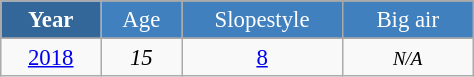<table class="wikitable" style="font-size:95%; text-align:center; border:grey solid 1px; border-collapse:collapse;" width="25%">
<tr style="background-color:#369; color:white;">
<td rowspan="2" colspan="1" width="4%"><strong>Year</strong></td>
</tr>
<tr style="background-color:#4180be; color:white;">
<td width="3%">Age</td>
<td width="5%">Slopestyle</td>
<td width="8%">Big air</td>
</tr>
<tr style="background-color:#8CB2D8; color:white;">
</tr>
<tr>
<td><a href='#'>2018</a></td>
<td><em>15</em></td>
<td><a href='#'>8</a></td>
<td><small><em>N/A</em></small></td>
</tr>
</table>
